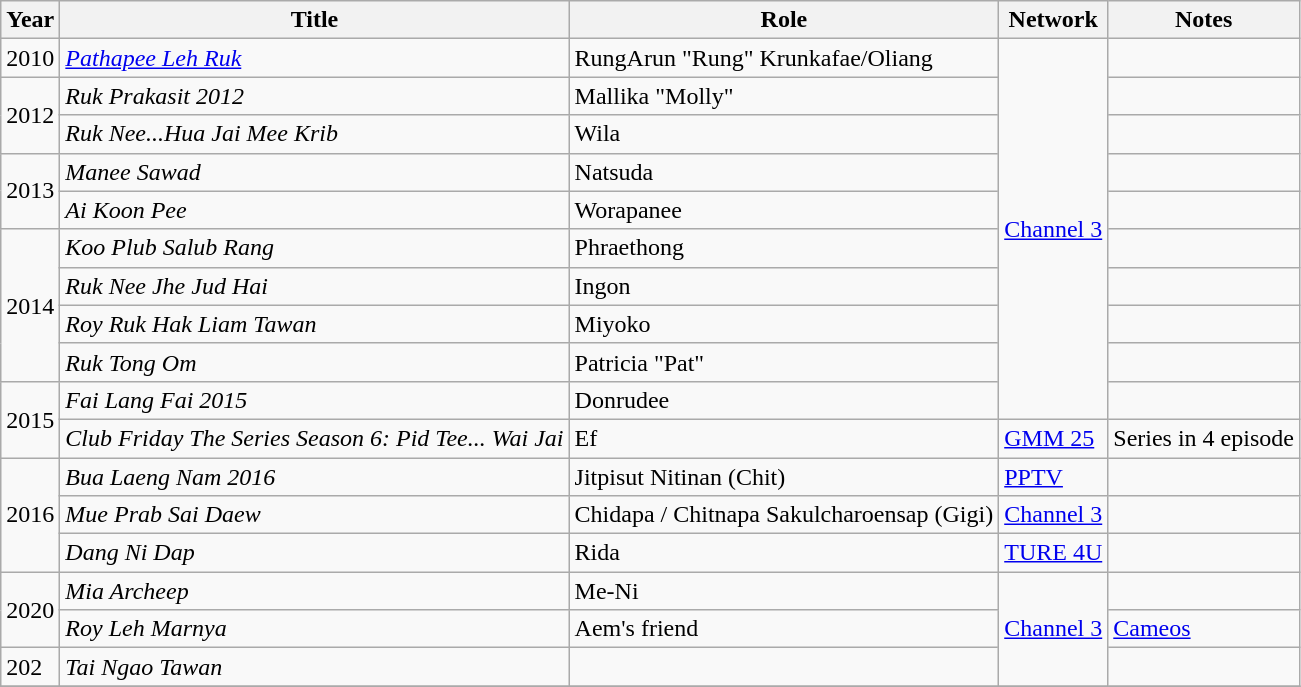<table class="wikitable">
<tr>
<th>Year</th>
<th>Title</th>
<th>Role</th>
<th>Network</th>
<th class="unsortable">Notes</th>
</tr>
<tr>
<td>2010</td>
<td><em><a href='#'>Pathapee Leh Ruk</a></em></td>
<td>RungArun "Rung" Krunkafae/Oliang</td>
<td rowspan="10"><a href='#'>Channel 3</a></td>
<td></td>
</tr>
<tr>
<td rowspan="2">2012</td>
<td><em>Ruk Prakasit 2012</em></td>
<td>Mallika "Molly"</td>
<td></td>
</tr>
<tr>
<td><em>Ruk Nee...Hua Jai Mee Krib</em></td>
<td>Wila</td>
<td></td>
</tr>
<tr>
<td rowspan="2">2013</td>
<td><em>Manee Sawad</em></td>
<td>Natsuda</td>
<td></td>
</tr>
<tr>
<td><em>Ai Koon Pee</em></td>
<td>Worapanee</td>
<td></td>
</tr>
<tr>
<td rowspan="4">2014</td>
<td><em> Koo Plub Salub Rang</em></td>
<td>Phraethong</td>
<td></td>
</tr>
<tr>
<td><em>Ruk Nee Jhe Jud Hai</em></td>
<td>Ingon</td>
<td></td>
</tr>
<tr>
<td><em>Roy Ruk Hak Liam Tawan</em></td>
<td>Miyoko</td>
<td></td>
</tr>
<tr>
<td><em>Ruk Tong Om </em></td>
<td>Patricia "Pat"</td>
<td></td>
</tr>
<tr>
<td rowspan="2">2015</td>
<td><em>Fai Lang Fai 2015</em></td>
<td>Donrudee</td>
<td></td>
</tr>
<tr>
<td><em>Club Friday The Series Season 6: Pid Tee... Wai Jai</em></td>
<td>Ef</td>
<td><a href='#'>GMM 25</a></td>
<td>Series in 4 episode</td>
</tr>
<tr>
<td rowspan="3">2016</td>
<td><em>Bua Laeng Nam 2016</em></td>
<td>Jitpisut Nitinan (Chit)</td>
<td><a href='#'>PPTV</a></td>
<td></td>
</tr>
<tr>
<td><em>Mue Prab Sai Daew </em></td>
<td>Chidapa / Chitnapa Sakulcharoensap (Gigi)</td>
<td><a href='#'>Channel 3</a></td>
<td></td>
</tr>
<tr>
<td><em>Dang Ni Dap </em></td>
<td>Rida</td>
<td><a href='#'>TURE 4U</a></td>
<td></td>
</tr>
<tr>
<td rowspan="2">2020</td>
<td><em>Mia Archeep</em></td>
<td>Me-Ni</td>
<td rowspan="3"><a href='#'>Channel 3</a></td>
<td></td>
</tr>
<tr>
<td><em>Roy Leh Marnya</em></td>
<td>Aem's friend</td>
<td><a href='#'>Cameos</a></td>
</tr>
<tr>
<td rowspan="1">202</td>
<td><em>Tai Ngao Tawan</em></td>
<td></td>
<td></td>
</tr>
<tr>
</tr>
</table>
